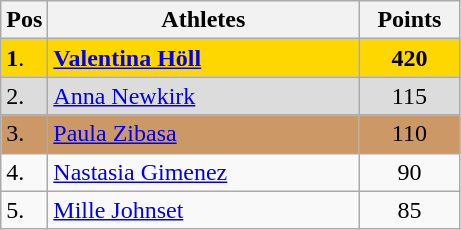<table style="background: #f9f9f9" class=wikitable>
<tr>
<th width=20>Pos</th>
<th width=200>Athletes</th>
<th width=60>Points</th>
</tr>
<tr bgcolor=gold>
<td><strong>1</strong>.</td>
<td> <strong><a href='#'>Valentina Höll</a></strong></td>
<td align=center><strong>420</strong></td>
</tr>
<tr bgcolor=DCDCDC>
<td>2.</td>
<td> <a href='#'>Anna Newkirk</a></td>
<td align=center>115</td>
</tr>
<tr bgcolor=CC9966>
<td>3.</td>
<td> <a href='#'>Paula Zibasa</a></td>
<td align=center>110</td>
</tr>
<tr>
<td>4.</td>
<td> <a href='#'>Nastasia Gimenez</a></td>
<td align=center>90</td>
</tr>
<tr>
<td>5.</td>
<td> <a href='#'>Mille Johnset</a></td>
<td align=center>85</td>
</tr>
</table>
